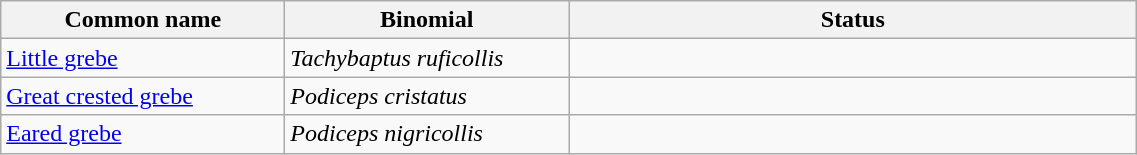<table width=60% class="wikitable">
<tr>
<th width=25%>Common name</th>
<th width=25%>Binomial</th>
<th width=50%>Status</th>
</tr>
<tr>
<td><a href='#'>Little grebe</a></td>
<td><em>Tachybaptus ruficollis</em></td>
<td></td>
</tr>
<tr>
<td><a href='#'>Great crested grebe</a></td>
<td><em>Podiceps cristatus</em></td>
<td></td>
</tr>
<tr>
<td><a href='#'>Eared grebe</a></td>
<td><em>Podiceps nigricollis</em></td>
<td></td>
</tr>
</table>
